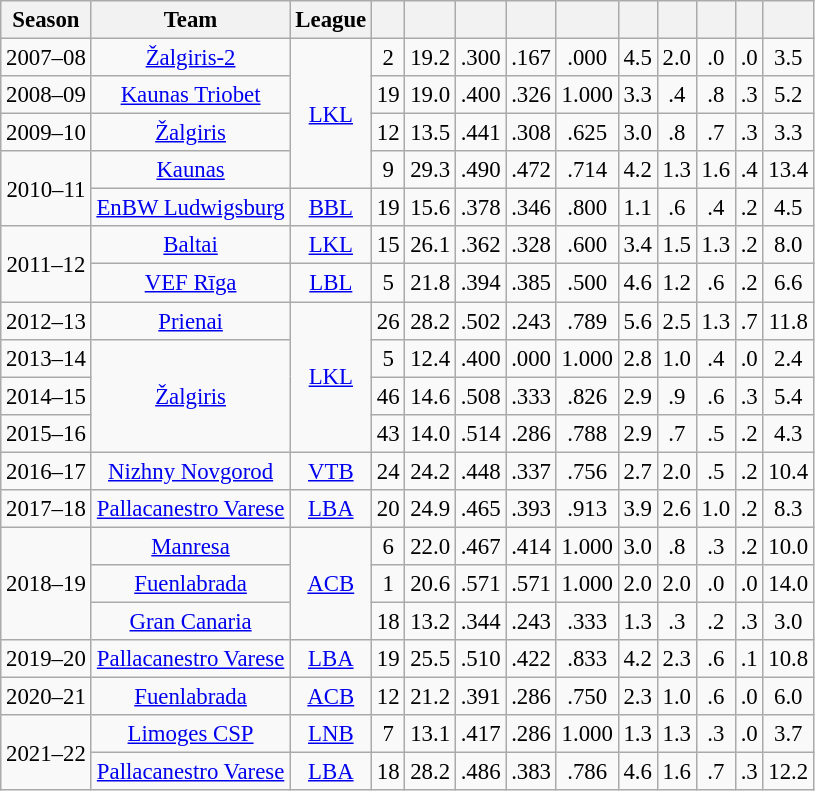<table class="wikitable sortable" style="font-size:95%; text-align:center;">
<tr>
<th>Season</th>
<th>Team</th>
<th>League</th>
<th></th>
<th></th>
<th></th>
<th></th>
<th></th>
<th></th>
<th></th>
<th></th>
<th></th>
<th></th>
</tr>
<tr>
<td>2007–08</td>
<td><a href='#'>Žalgiris-2</a></td>
<td rowspan="4"> <a href='#'>LKL</a></td>
<td>2</td>
<td>19.2</td>
<td>.300</td>
<td>.167</td>
<td>.000</td>
<td>4.5</td>
<td>2.0</td>
<td>.0</td>
<td>.0</td>
<td>3.5</td>
</tr>
<tr>
<td>2008–09</td>
<td><a href='#'>Kaunas Triobet</a></td>
<td>19</td>
<td>19.0</td>
<td>.400</td>
<td>.326</td>
<td>1.000</td>
<td>3.3</td>
<td>.4</td>
<td>.8</td>
<td>.3</td>
<td>5.2</td>
</tr>
<tr>
<td>2009–10</td>
<td><a href='#'>Žalgiris</a></td>
<td>12</td>
<td>13.5</td>
<td>.441</td>
<td>.308</td>
<td>.625</td>
<td>3.0</td>
<td>.8</td>
<td>.7</td>
<td>.3</td>
<td>3.3</td>
</tr>
<tr>
<td rowspan="2">2010–11</td>
<td><a href='#'>Kaunas</a></td>
<td>9</td>
<td>29.3</td>
<td>.490</td>
<td>.472</td>
<td>.714</td>
<td>4.2</td>
<td>1.3</td>
<td>1.6</td>
<td>.4</td>
<td>13.4</td>
</tr>
<tr>
<td><a href='#'>EnBW Ludwigsburg</a></td>
<td> <a href='#'>BBL</a></td>
<td>19</td>
<td>15.6</td>
<td>.378</td>
<td>.346</td>
<td>.800</td>
<td>1.1</td>
<td>.6</td>
<td>.4</td>
<td>.2</td>
<td>4.5</td>
</tr>
<tr>
<td rowspan="2">2011–12</td>
<td><a href='#'>Baltai</a></td>
<td> <a href='#'>LKL</a></td>
<td>15</td>
<td>26.1</td>
<td>.362</td>
<td>.328</td>
<td>.600</td>
<td>3.4</td>
<td>1.5</td>
<td>1.3</td>
<td>.2</td>
<td>8.0</td>
</tr>
<tr>
<td><a href='#'>VEF Rīga</a></td>
<td> <a href='#'>LBL</a></td>
<td>5</td>
<td>21.8</td>
<td>.394</td>
<td>.385</td>
<td>.500</td>
<td>4.6</td>
<td>1.2</td>
<td>.6</td>
<td>.2</td>
<td>6.6</td>
</tr>
<tr>
<td>2012–13</td>
<td><a href='#'>Prienai</a></td>
<td rowspan="4"> <a href='#'>LKL</a></td>
<td>26</td>
<td>28.2</td>
<td>.502</td>
<td>.243</td>
<td>.789</td>
<td>5.6</td>
<td>2.5</td>
<td>1.3</td>
<td>.7</td>
<td>11.8</td>
</tr>
<tr>
<td>2013–14</td>
<td rowspan="3"><a href='#'>Žalgiris</a></td>
<td>5</td>
<td>12.4</td>
<td>.400</td>
<td>.000</td>
<td>1.000</td>
<td>2.8</td>
<td>1.0</td>
<td>.4</td>
<td>.0</td>
<td>2.4</td>
</tr>
<tr>
<td>2014–15</td>
<td>46</td>
<td>14.6</td>
<td>.508</td>
<td>.333</td>
<td>.826</td>
<td>2.9</td>
<td>.9</td>
<td>.6</td>
<td>.3</td>
<td>5.4</td>
</tr>
<tr>
<td>2015–16</td>
<td>43</td>
<td>14.0</td>
<td>.514</td>
<td>.286</td>
<td>.788</td>
<td>2.9</td>
<td>.7</td>
<td>.5</td>
<td>.2</td>
<td>4.3</td>
</tr>
<tr>
<td>2016–17</td>
<td><a href='#'>Nizhny Novgorod</a></td>
<td> <a href='#'>VTB</a></td>
<td>24</td>
<td>24.2</td>
<td>.448</td>
<td>.337</td>
<td>.756</td>
<td>2.7</td>
<td>2.0</td>
<td>.5</td>
<td>.2</td>
<td>10.4</td>
</tr>
<tr>
<td>2017–18</td>
<td><a href='#'>Pallacanestro Varese</a></td>
<td> <a href='#'>LBA</a></td>
<td>20</td>
<td>24.9</td>
<td>.465</td>
<td>.393</td>
<td>.913</td>
<td>3.9</td>
<td>2.6</td>
<td>1.0</td>
<td>.2</td>
<td>8.3</td>
</tr>
<tr>
<td rowspan="3">2018–19</td>
<td><a href='#'>Manresa</a></td>
<td rowspan="3"> <a href='#'>ACB</a></td>
<td>6</td>
<td>22.0</td>
<td>.467</td>
<td>.414</td>
<td>1.000</td>
<td>3.0</td>
<td>.8</td>
<td>.3</td>
<td>.2</td>
<td>10.0</td>
</tr>
<tr>
<td><a href='#'>Fuenlabrada</a></td>
<td>1</td>
<td>20.6</td>
<td>.571</td>
<td>.571</td>
<td>1.000</td>
<td>2.0</td>
<td>2.0</td>
<td>.0</td>
<td>.0</td>
<td>14.0</td>
</tr>
<tr>
<td><a href='#'>Gran Canaria</a></td>
<td>18</td>
<td>13.2</td>
<td>.344</td>
<td>.243</td>
<td>.333</td>
<td>1.3</td>
<td>.3</td>
<td>.2</td>
<td>.3</td>
<td>3.0</td>
</tr>
<tr>
<td>2019–20</td>
<td><a href='#'>Pallacanestro Varese</a></td>
<td> <a href='#'>LBA</a></td>
<td>19</td>
<td>25.5</td>
<td>.510</td>
<td>.422</td>
<td>.833</td>
<td>4.2</td>
<td>2.3</td>
<td>.6</td>
<td>.1</td>
<td>10.8</td>
</tr>
<tr>
<td>2020–21</td>
<td><a href='#'>Fuenlabrada</a></td>
<td> <a href='#'>ACB</a></td>
<td>12</td>
<td>21.2</td>
<td>.391</td>
<td>.286</td>
<td>.750</td>
<td>2.3</td>
<td>1.0</td>
<td>.6</td>
<td>.0</td>
<td>6.0</td>
</tr>
<tr>
<td rowspan="3">2021–22</td>
<td><a href='#'>Limoges CSP</a></td>
<td> <a href='#'>LNB</a></td>
<td>7</td>
<td>13.1</td>
<td>.417</td>
<td>.286</td>
<td>1.000</td>
<td>1.3</td>
<td>1.3</td>
<td>.3</td>
<td>.0</td>
<td>3.7</td>
</tr>
<tr>
<td><a href='#'>Pallacanestro Varese</a></td>
<td> <a href='#'>LBA</a></td>
<td>18</td>
<td>28.2</td>
<td>.486</td>
<td>.383</td>
<td>.786</td>
<td>4.6</td>
<td>1.6</td>
<td>.7</td>
<td>.3</td>
<td>12.2</td>
</tr>
</table>
